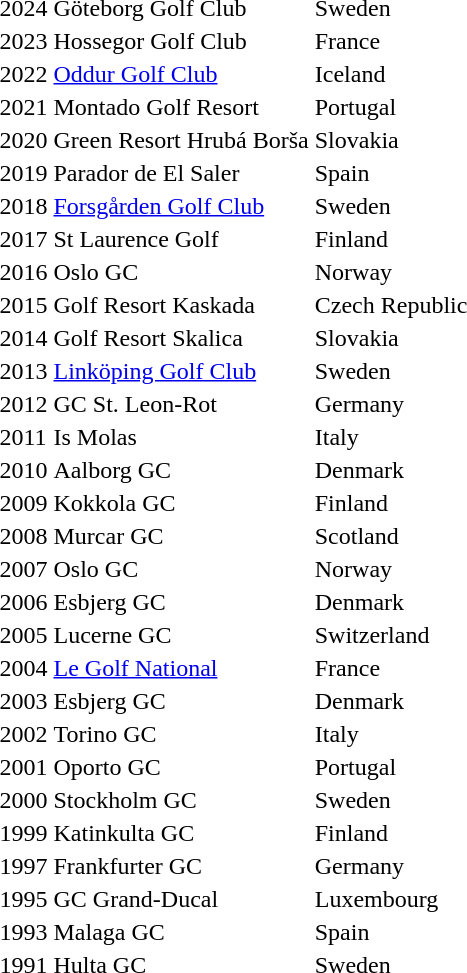<table>
<tr>
<td>2024</td>
<td>Göteborg Golf Club</td>
<td>Sweden</td>
<td></td>
<td></td>
<td></td>
<td></td>
</tr>
<tr>
<td>2023</td>
<td>Hossegor Golf Club</td>
<td>France</td>
<td></td>
<td></td>
<td></td>
<td></td>
</tr>
<tr>
<td>2022</td>
<td><a href='#'>Oddur Golf Club</a></td>
<td>Iceland</td>
<td></td>
<td></td>
<td></td>
<td></td>
</tr>
<tr>
<td>2021</td>
<td>Montado Golf Resort</td>
<td>Portugal</td>
<td></td>
<td></td>
<td></td>
<td></td>
</tr>
<tr>
<td>2020</td>
<td>Green Resort Hrubá Borša</td>
<td>Slovakia</td>
<td></td>
<td></td>
<td></td>
<td></td>
</tr>
<tr>
<td>2019</td>
<td>Parador de El Saler</td>
<td>Spain</td>
<td></td>
<td></td>
<td></td>
<td></td>
</tr>
<tr>
<td>2018</td>
<td><a href='#'>Forsgården Golf Club</a></td>
<td>Sweden</td>
<td></td>
<td></td>
<td></td>
<td></td>
</tr>
<tr>
<td>2017</td>
<td>St Laurence Golf</td>
<td>Finland</td>
<td></td>
<td></td>
<td></td>
<td></td>
</tr>
<tr>
<td>2016</td>
<td>Oslo GC</td>
<td>Norway</td>
<td></td>
<td></td>
<td></td>
<td></td>
</tr>
<tr>
<td>2015</td>
<td>Golf Resort Kaskada</td>
<td>Czech Republic</td>
<td></td>
<td></td>
<td></td>
<td></td>
</tr>
<tr>
<td>2014</td>
<td>Golf Resort Skalica</td>
<td>Slovakia</td>
<td></td>
<td></td>
<td></td>
<td></td>
</tr>
<tr>
<td>2013</td>
<td><a href='#'>Linköping Golf Club</a></td>
<td>Sweden</td>
<td></td>
<td></td>
<td></td>
<td></td>
</tr>
<tr>
<td>2012</td>
<td>GC St. Leon-Rot</td>
<td>Germany</td>
<td></td>
<td></td>
<td></td>
<td></td>
</tr>
<tr>
<td>2011</td>
<td>Is Molas</td>
<td>Italy</td>
<td></td>
<td></td>
<td></td>
<td></td>
</tr>
<tr>
<td>2010</td>
<td>Aalborg GC</td>
<td>Denmark</td>
<td></td>
<td></td>
<td></td>
<td></td>
</tr>
<tr>
<td>2009</td>
<td>Kokkola GC</td>
<td>Finland</td>
<td></td>
<td></td>
<td></td>
<td></td>
</tr>
<tr>
<td>2008</td>
<td>Murcar GC</td>
<td>Scotland</td>
<td></td>
<td></td>
<td></td>
<td></td>
</tr>
<tr>
<td>2007</td>
<td>Oslo GC</td>
<td>Norway</td>
<td></td>
<td></td>
<td></td>
<td></td>
</tr>
<tr>
<td>2006</td>
<td>Esbjerg GC</td>
<td>Denmark</td>
<td></td>
<td></td>
<td></td>
<td></td>
</tr>
<tr>
<td>2005</td>
<td>Lucerne GC</td>
<td>Switzerland</td>
<td></td>
<td></td>
<td></td>
<td></td>
</tr>
<tr>
<td>2004</td>
<td><a href='#'>Le Golf National</a></td>
<td>France</td>
<td></td>
<td></td>
<td></td>
<td></td>
</tr>
<tr>
<td>2003</td>
<td>Esbjerg GC</td>
<td>Denmark</td>
<td></td>
<td></td>
<td></td>
<td></td>
</tr>
<tr>
<td>2002</td>
<td>Torino GC</td>
<td>Italy</td>
<td></td>
<td></td>
<td></td>
<td></td>
</tr>
<tr>
<td>2001</td>
<td>Oporto GC</td>
<td>Portugal</td>
<td></td>
<td></td>
<td></td>
<td></td>
</tr>
<tr>
<td>2000</td>
<td>Stockholm GC</td>
<td>Sweden</td>
<td></td>
<td></td>
<td></td>
<td></td>
</tr>
<tr>
<td>1999</td>
<td>Katinkulta GC</td>
<td>Finland</td>
<td></td>
<td></td>
<td></td>
<td></td>
</tr>
<tr>
<td>1997</td>
<td>Frankfurter GC</td>
<td>Germany</td>
<td></td>
<td></td>
<td></td>
<td></td>
</tr>
<tr>
<td>1995</td>
<td>GC Grand-Ducal</td>
<td>Luxembourg</td>
<td></td>
<td></td>
<td></td>
<td></td>
</tr>
<tr>
<td>1993</td>
<td>Malaga GC</td>
<td>Spain</td>
<td></td>
<td></td>
<td></td>
<td></td>
</tr>
<tr>
<td>1991</td>
<td>Hulta GC</td>
<td>Sweden</td>
<td></td>
<td></td>
<td></td>
<td></td>
</tr>
</table>
